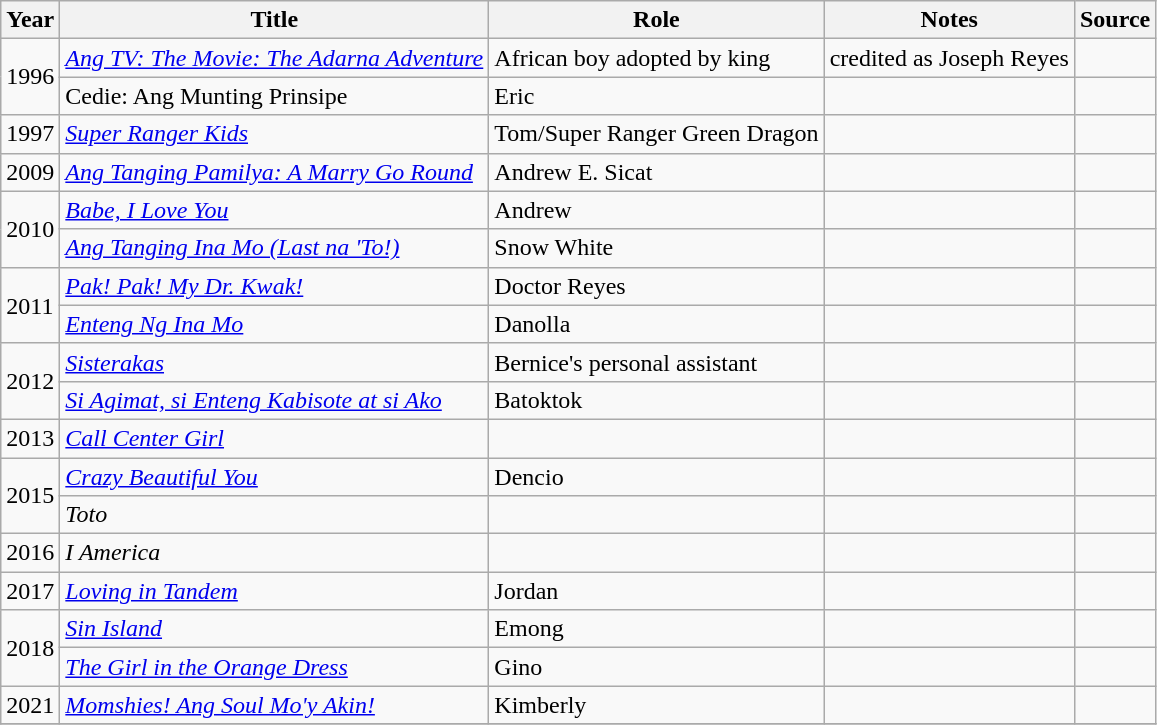<table class="wikitable sortable">
<tr>
<th>Year</th>
<th>Title</th>
<th>Role</th>
<th class="unsortable">Notes</th>
<th class="unsortable">Source</th>
</tr>
<tr>
<td rowspan=2>1996</td>
<td><em><a href='#'>Ang TV: The Movie: The Adarna Adventure</a></em></td>
<td>African boy adopted by king</td>
<td>credited as Joseph Reyes</td>
<td></td>
</tr>
<tr>
<td>Cedie: Ang Munting Prinsipe</td>
<td>Eric</td>
<td></td>
<td></td>
</tr>
<tr>
<td>1997</td>
<td><em><a href='#'>Super Ranger Kids</a></em></td>
<td>Tom/Super Ranger Green Dragon</td>
<td></td>
<td></td>
</tr>
<tr>
<td>2009</td>
<td><em><a href='#'>Ang Tanging Pamilya: A Marry Go Round</a></em></td>
<td>Andrew E. Sicat</td>
<td></td>
<td></td>
</tr>
<tr>
<td rowspan="2">2010</td>
<td><em><a href='#'>Babe, I Love You</a></em></td>
<td>Andrew</td>
<td></td>
<td></td>
</tr>
<tr>
<td><em><a href='#'>Ang Tanging Ina Mo (Last na 'To!)</a></em></td>
<td>Snow White</td>
<td></td>
<td></td>
</tr>
<tr>
<td rowspan="2">2011</td>
<td><em><a href='#'>Pak! Pak! My Dr. Kwak!</a></em></td>
<td>Doctor Reyes</td>
<td></td>
<td></td>
</tr>
<tr>
<td><em><a href='#'>Enteng Ng Ina Mo</a></em></td>
<td>Danolla</td>
<td></td>
<td></td>
</tr>
<tr>
<td rowspan="2">2012</td>
<td><em><a href='#'>Sisterakas</a></em></td>
<td>Bernice's personal assistant</td>
<td></td>
<td></td>
</tr>
<tr>
<td><em><a href='#'>Si Agimat, si Enteng Kabisote at si Ako</a></em></td>
<td>Batoktok</td>
<td></td>
<td></td>
</tr>
<tr>
<td>2013</td>
<td><em><a href='#'>Call Center Girl</a></em></td>
<td></td>
<td></td>
<td></td>
</tr>
<tr>
<td rowspan="2">2015</td>
<td><em><a href='#'>Crazy Beautiful You</a></em></td>
<td>Dencio</td>
<td></td>
<td></td>
</tr>
<tr>
<td><em>Toto</em></td>
<td></td>
<td></td>
<td></td>
</tr>
<tr>
<td>2016</td>
<td><em>I America</em></td>
<td></td>
<td></td>
<td></td>
</tr>
<tr>
<td>2017</td>
<td><em><a href='#'>Loving in Tandem</a></em></td>
<td>Jordan</td>
<td></td>
<td></td>
</tr>
<tr>
<td rowspan="2">2018</td>
<td><em><a href='#'>Sin Island</a></em></td>
<td>Emong</td>
<td></td>
<td></td>
</tr>
<tr>
<td><em><a href='#'>The Girl in the Orange Dress</a></em></td>
<td>Gino</td>
<td></td>
<td></td>
</tr>
<tr>
<td>2021</td>
<td><em><a href='#'>Momshies! Ang Soul Mo'y Akin!</a></em></td>
<td>Kimberly</td>
<td></td>
<td></td>
</tr>
<tr>
</tr>
</table>
